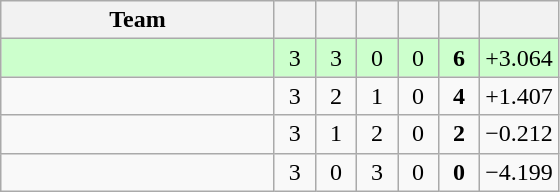<table class="wikitable" style="text-align:center;">
<tr>
<th width=175>Team</th>
<th style="width:20px;"></th>
<th style="width:20px;"></th>
<th style="width:20px;"></th>
<th style="width:20px;"></th>
<th style="width:20px;"></th>
<th style="width:20px;"></th>
</tr>
<tr style="background:#cfc">
<td align=left></td>
<td>3</td>
<td>3</td>
<td>0</td>
<td>0</td>
<td><strong>6</strong></td>
<td>+3.064</td>
</tr>
<tr>
<td align=left></td>
<td>3</td>
<td>2</td>
<td>1</td>
<td>0</td>
<td><strong>4</strong></td>
<td>+1.407</td>
</tr>
<tr>
<td align=left></td>
<td>3</td>
<td>1</td>
<td>2</td>
<td>0</td>
<td><strong>2</strong></td>
<td>−0.212</td>
</tr>
<tr>
<td align=left></td>
<td>3</td>
<td>0</td>
<td>3</td>
<td>0</td>
<td><strong>0</strong></td>
<td>−4.199</td>
</tr>
</table>
